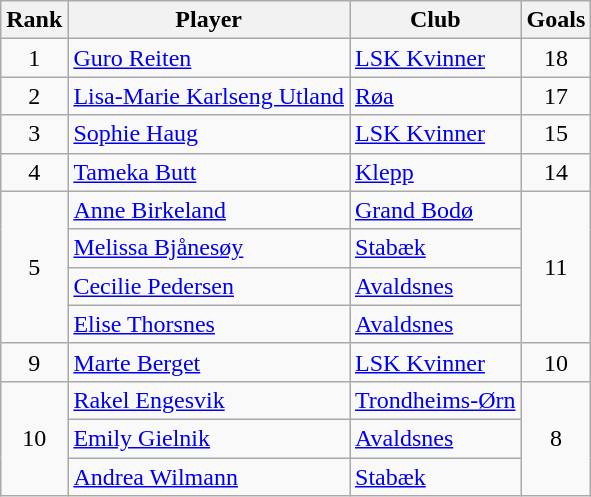<table class="wikitable" style="text-align:center">
<tr>
<th>Rank</th>
<th>Player</th>
<th>Club</th>
<th>Goals</th>
</tr>
<tr>
<td>1</td>
<td align="left"> <a href='#'>Guro Reiten</a></td>
<td align="left"><a href='#'>LSK Kvinner</a></td>
<td>18</td>
</tr>
<tr>
<td>2</td>
<td align="left"> <a href='#'>Lisa-Marie Karlseng Utland</a></td>
<td align="left"><a href='#'>Røa</a></td>
<td>17</td>
</tr>
<tr>
<td>3</td>
<td align="left"> <a href='#'>Sophie Haug</a></td>
<td align="left"><a href='#'>LSK Kvinner</a></td>
<td>15</td>
</tr>
<tr>
<td>4</td>
<td align="left"> <a href='#'>Tameka Butt</a></td>
<td align="left"><a href='#'>Klepp</a></td>
<td>14</td>
</tr>
<tr>
<td rowspan="4">5</td>
<td align="left"> <a href='#'>Anne Birkeland</a></td>
<td align="left"><a href='#'>Grand Bodø</a></td>
<td rowspan="4">11</td>
</tr>
<tr>
<td align="left"> <a href='#'>Melissa Bjånesøy</a></td>
<td align="left"><a href='#'>Stabæk</a></td>
</tr>
<tr>
<td align="left"> <a href='#'>Cecilie Pedersen</a></td>
<td align="left"><a href='#'>Avaldsnes</a></td>
</tr>
<tr>
<td align="left"> <a href='#'>Elise Thorsnes</a></td>
<td align="left"><a href='#'>Avaldsnes</a></td>
</tr>
<tr>
<td>9</td>
<td align="left"> <a href='#'>Marte Berget</a></td>
<td align="left"><a href='#'>LSK Kvinner</a></td>
<td>10</td>
</tr>
<tr>
<td rowspan="3">10</td>
<td align="left"> <a href='#'>Rakel Engesvik</a></td>
<td align="left"><a href='#'>Trondheims-Ørn</a></td>
<td rowspan="3">8</td>
</tr>
<tr>
<td align="left"> <a href='#'>Emily Gielnik</a></td>
<td align="left"><a href='#'>Avaldsnes</a></td>
</tr>
<tr>
<td align="left"> <a href='#'>Andrea Wilmann</a></td>
<td align="left"><a href='#'>Stabæk</a></td>
</tr>
</table>
